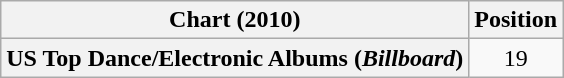<table class="wikitable plainrowheaders">
<tr>
<th scope="col">Chart (2010)</th>
<th scope="col">Position</th>
</tr>
<tr>
<th scope="row">US Top Dance/Electronic Albums (<em>Billboard</em>)</th>
<td align="center">19</td>
</tr>
</table>
